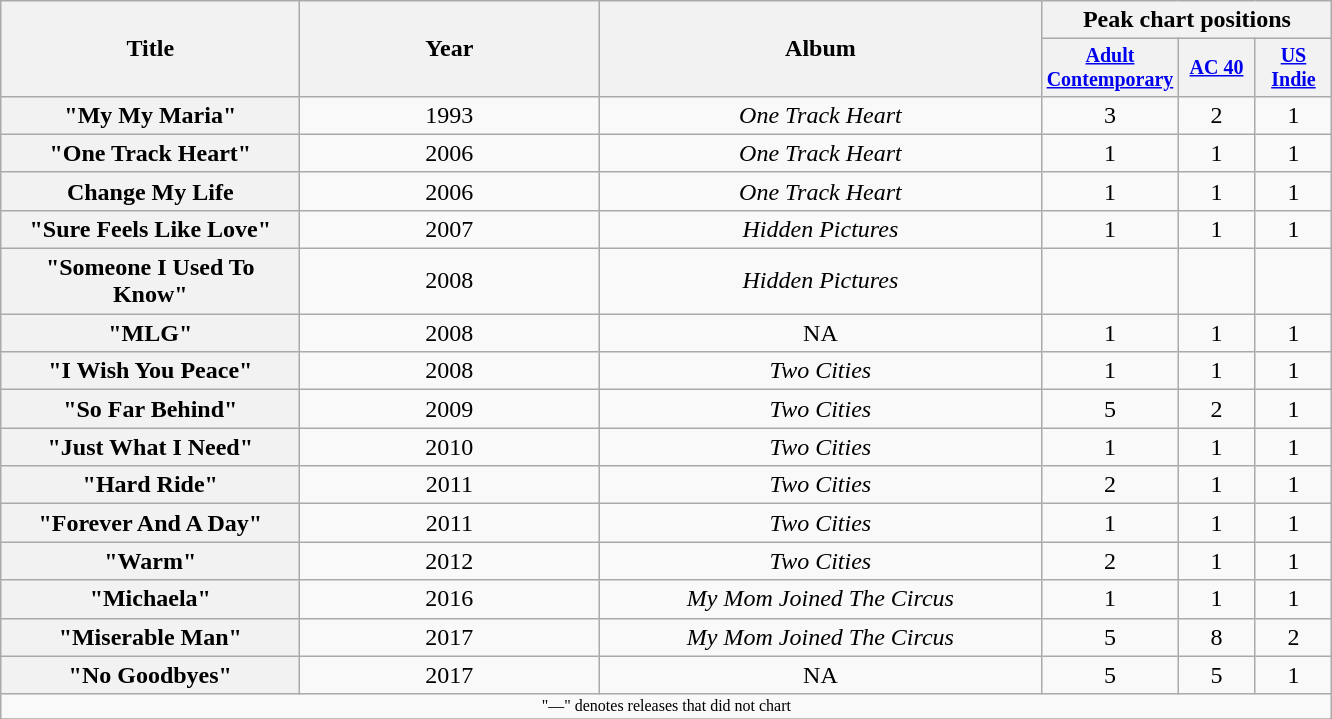<table class="wikitable plainrowheaders" style="text-align:center;">
<tr>
<th rowspan="2" style="width:12em;">Title</th>
<th rowspan="2" style="width:12em;">Year</th>
<th rowspan="2" style="width:18em;">Album</th>
<th colspan="3">Peak chart positions</th>
</tr>
<tr style="font-size:smaller;">
<th width="45"><a href='#'>Adult Contemporary</a></th>
<th width="45"><a href='#'>AC 40</a></th>
<th width="45"><a href='#'>US Indie</a></th>
</tr>
<tr>
<th scope="row">"My My Maria"</th>
<td>1993</td>
<td><em>One Track Heart</em></td>
<td>3</td>
<td>2</td>
<td>1</td>
</tr>
<tr>
<th scope="row">"One Track Heart"</th>
<td>2006</td>
<td><em>One Track Heart</em></td>
<td>1</td>
<td>1</td>
<td>1</td>
</tr>
<tr>
<th scope="row">Change My Life</th>
<td>2006</td>
<td><em>One Track Heart</em></td>
<td>1</td>
<td>1</td>
<td>1</td>
</tr>
<tr>
<th scope="row">"Sure Feels Like Love"</th>
<td>2007</td>
<td><em>Hidden Pictures</em></td>
<td>1</td>
<td>1</td>
<td>1</td>
</tr>
<tr>
<th scope="row">"Someone I Used To Know"</th>
<td>2008</td>
<td><em>Hidden Pictures</em></td>
<td></td>
<td></td>
<td></td>
</tr>
<tr>
<th scope="row">"MLG"</th>
<td>2008</td>
<td>NA</td>
<td>1</td>
<td>1</td>
<td>1</td>
</tr>
<tr>
<th scope="row">"I Wish You Peace"</th>
<td>2008</td>
<td><em>Two Cities</em></td>
<td>1</td>
<td>1</td>
<td>1</td>
</tr>
<tr>
<th scope="row">"So Far Behind"</th>
<td>2009</td>
<td><em>Two Cities</em></td>
<td>5</td>
<td>2</td>
<td>1</td>
</tr>
<tr>
<th scope="row">"Just What I Need"</th>
<td>2010</td>
<td><em>Two Cities</em></td>
<td>1</td>
<td>1</td>
<td>1</td>
</tr>
<tr>
<th scope="row">"Hard Ride"</th>
<td>2011</td>
<td><em>Two Cities</em></td>
<td>2</td>
<td>1</td>
<td>1</td>
</tr>
<tr>
<th scope="row">"Forever And A Day"</th>
<td>2011</td>
<td><em>Two Cities</em></td>
<td>1</td>
<td>1</td>
<td>1</td>
</tr>
<tr>
<th scope="row">"Warm"</th>
<td>2012</td>
<td><em>Two Cities</em></td>
<td>2</td>
<td>1</td>
<td>1</td>
</tr>
<tr>
<th scope="row">"Michaela"</th>
<td>2016</td>
<td><em>My Mom Joined The Circus</em></td>
<td>1</td>
<td>1</td>
<td>1</td>
</tr>
<tr>
<th scope="row">"Miserable Man"</th>
<td>2017</td>
<td><em>My Mom Joined The Circus</em></td>
<td>5</td>
<td>8</td>
<td>2</td>
</tr>
<tr>
<th scope="row">"No Goodbyes"</th>
<td>2017</td>
<td>NA</td>
<td>5</td>
<td>5</td>
<td>1</td>
</tr>
<tr>
<td colspan="6" style="font-size:8pt">"—" denotes releases that did not chart</td>
</tr>
<tr>
</tr>
</table>
